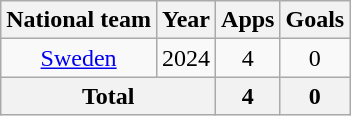<table class="wikitable" style="text-align: center;">
<tr>
<th>National team</th>
<th>Year</th>
<th>Apps</th>
<th>Goals</th>
</tr>
<tr>
<td><a href='#'>Sweden</a></td>
<td>2024</td>
<td>4</td>
<td>0</td>
</tr>
<tr>
<th colspan="2">Total</th>
<th>4</th>
<th>0</th>
</tr>
</table>
